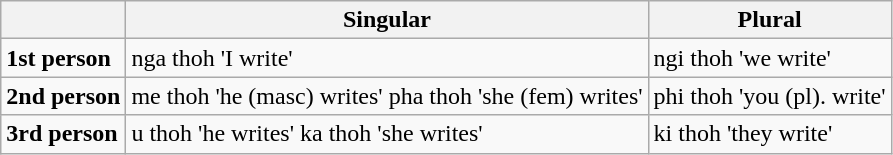<table class="wikitable">
<tr>
<th></th>
<th>Singular</th>
<th>Plural</th>
</tr>
<tr>
<td><strong>1st person</strong></td>
<td>nga thoh 'I write'</td>
<td>ngi thoh 'we write'</td>
</tr>
<tr>
<td><strong>2nd person</strong></td>
<td>me thoh 'he (masc) writes' pha thoh 'she (fem) writes'</td>
<td>phi thoh 'you (pl). write'</td>
</tr>
<tr>
<td><strong>3rd person</strong></td>
<td>u thoh 'he writes' ka thoh 'she writes'</td>
<td>ki thoh 'they write'</td>
</tr>
</table>
